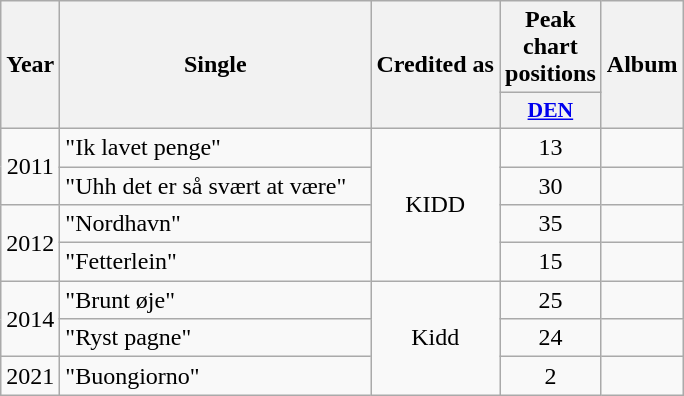<table class="wikitable">
<tr>
<th rowspan="2" align="center">Year</th>
<th rowspan="2" width="200" align="center">Single</th>
<th rowspan="2" align="center">Credited as</th>
<th colspan="1" align="center">Peak chart positions</th>
<th rowspan="2" align="center">Album</th>
</tr>
<tr>
<th style="width:3em;font-size:90%"><a href='#'>DEN</a><br></th>
</tr>
<tr>
<td rowspan="2" align="center">2011</td>
<td>"Ik lavet penge"</td>
<td align="center" rowspan=4>KIDD</td>
<td align="center">13</td>
<td></td>
</tr>
<tr>
<td>"Uhh det er så svært at være"</td>
<td align="center">30</td>
<td></td>
</tr>
<tr>
<td rowspan="2" align="center">2012</td>
<td>"Nordhavn"</td>
<td align="center">35</td>
<td></td>
</tr>
<tr>
<td>"Fetterlein"</td>
<td align="center">15</td>
<td></td>
</tr>
<tr>
<td rowspan="2" align="center">2014</td>
<td>"Brunt øje"</td>
<td align="center" rowspan="3">Kidd</td>
<td align="center">25</td>
<td></td>
</tr>
<tr>
<td>"Ryst pagne"</td>
<td align="center">24</td>
<td></td>
</tr>
<tr>
<td align="center">2021</td>
<td>"Buongiorno"</td>
<td align="center">2<br></td>
<td></td>
</tr>
</table>
